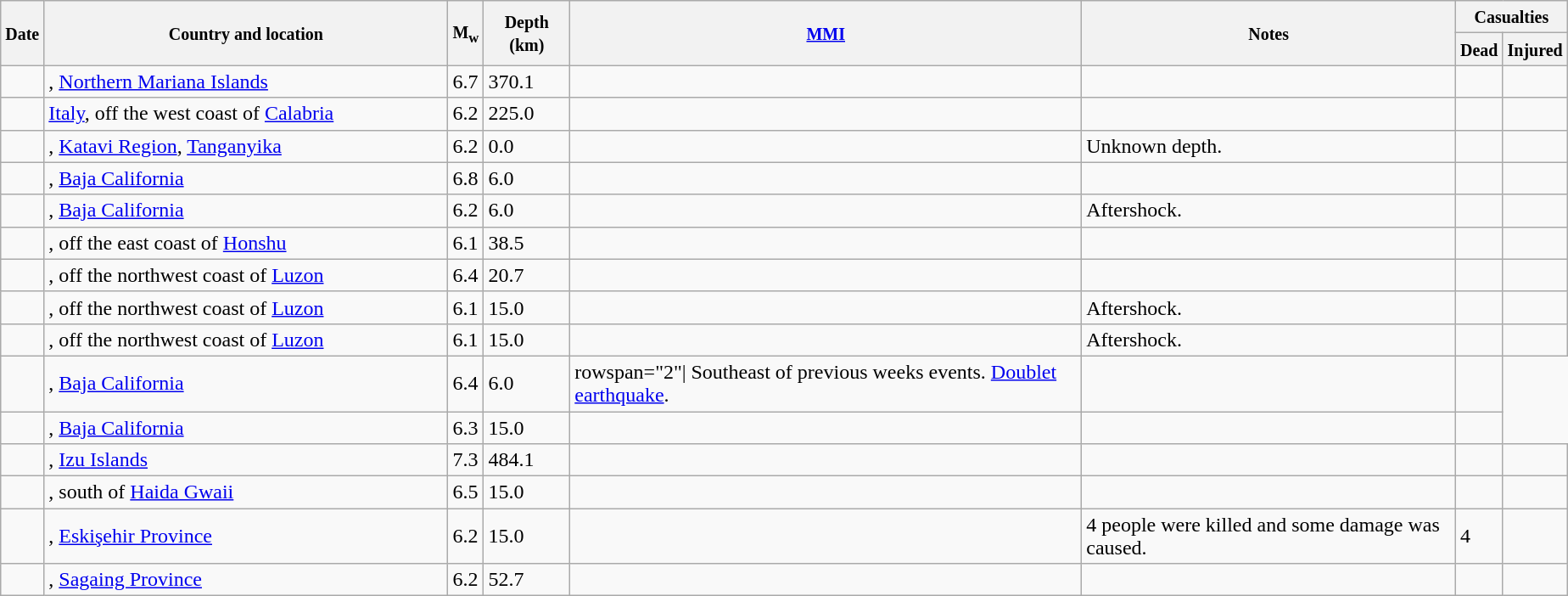<table class="wikitable sortable sort-under" style="border:1px black; margin-left:1em;">
<tr>
<th rowspan="2"><small>Date</small></th>
<th rowspan="2" style="width: 310px"><small>Country and location</small></th>
<th rowspan="2"><small>M<sub>w</sub></small></th>
<th rowspan="2"><small>Depth (km)</small></th>
<th rowspan="2"><small><a href='#'>MMI</a></small></th>
<th rowspan="2" class="unsortable"><small>Notes</small></th>
<th colspan="2"><small>Casualties</small></th>
</tr>
<tr>
<th><small>Dead</small></th>
<th><small>Injured</small></th>
</tr>
<tr>
<td></td>
<td>, <a href='#'>Northern Mariana Islands</a></td>
<td>6.7</td>
<td>370.1</td>
<td></td>
<td></td>
<td></td>
<td></td>
</tr>
<tr>
<td></td>
<td> <a href='#'>Italy</a>, off the west coast of <a href='#'>Calabria</a></td>
<td>6.2</td>
<td>225.0</td>
<td></td>
<td></td>
<td></td>
<td></td>
</tr>
<tr>
<td></td>
<td>, <a href='#'>Katavi Region</a>, <a href='#'>Tanganyika</a></td>
<td>6.2</td>
<td>0.0</td>
<td></td>
<td>Unknown depth.</td>
<td></td>
<td></td>
</tr>
<tr>
<td></td>
<td>, <a href='#'>Baja California</a></td>
<td>6.8</td>
<td>6.0</td>
<td></td>
<td></td>
<td></td>
<td></td>
</tr>
<tr>
<td></td>
<td>, <a href='#'>Baja California</a></td>
<td>6.2</td>
<td>6.0</td>
<td></td>
<td>Aftershock.</td>
<td></td>
<td></td>
</tr>
<tr>
<td></td>
<td>, off the east coast of <a href='#'>Honshu</a></td>
<td>6.1</td>
<td>38.5</td>
<td></td>
<td></td>
<td></td>
<td></td>
</tr>
<tr>
<td></td>
<td>, off the northwest coast of <a href='#'>Luzon</a></td>
<td>6.4</td>
<td>20.7</td>
<td></td>
<td></td>
<td></td>
<td></td>
</tr>
<tr>
<td></td>
<td>, off the northwest coast of <a href='#'>Luzon</a></td>
<td>6.1</td>
<td>15.0</td>
<td></td>
<td>Aftershock.</td>
<td></td>
<td></td>
</tr>
<tr>
<td></td>
<td>, off the northwest coast of <a href='#'>Luzon</a></td>
<td>6.1</td>
<td>15.0</td>
<td></td>
<td>Aftershock.</td>
<td></td>
<td></td>
</tr>
<tr>
<td></td>
<td>, <a href='#'>Baja California</a></td>
<td>6.4</td>
<td>6.0</td>
<td>rowspan="2"| Southeast of previous weeks events. <a href='#'>Doublet earthquake</a>.</td>
<td></td>
<td></td>
</tr>
<tr>
<td></td>
<td>, <a href='#'>Baja California</a></td>
<td>6.3</td>
<td>15.0</td>
<td></td>
<td></td>
<td></td>
</tr>
<tr>
<td></td>
<td>, <a href='#'>Izu Islands</a></td>
<td>7.3</td>
<td>484.1</td>
<td></td>
<td></td>
<td></td>
<td></td>
</tr>
<tr>
<td></td>
<td>, south of <a href='#'>Haida Gwaii</a></td>
<td>6.5</td>
<td>15.0</td>
<td></td>
<td></td>
<td></td>
<td></td>
</tr>
<tr>
<td></td>
<td>, <a href='#'>Eskişehir Province</a></td>
<td>6.2</td>
<td>15.0</td>
<td></td>
<td>4 people were killed and some damage was caused.</td>
<td>4</td>
<td></td>
</tr>
<tr>
<td></td>
<td>, <a href='#'>Sagaing Province</a></td>
<td>6.2</td>
<td>52.7</td>
<td></td>
<td></td>
<td></td>
<td></td>
</tr>
</table>
